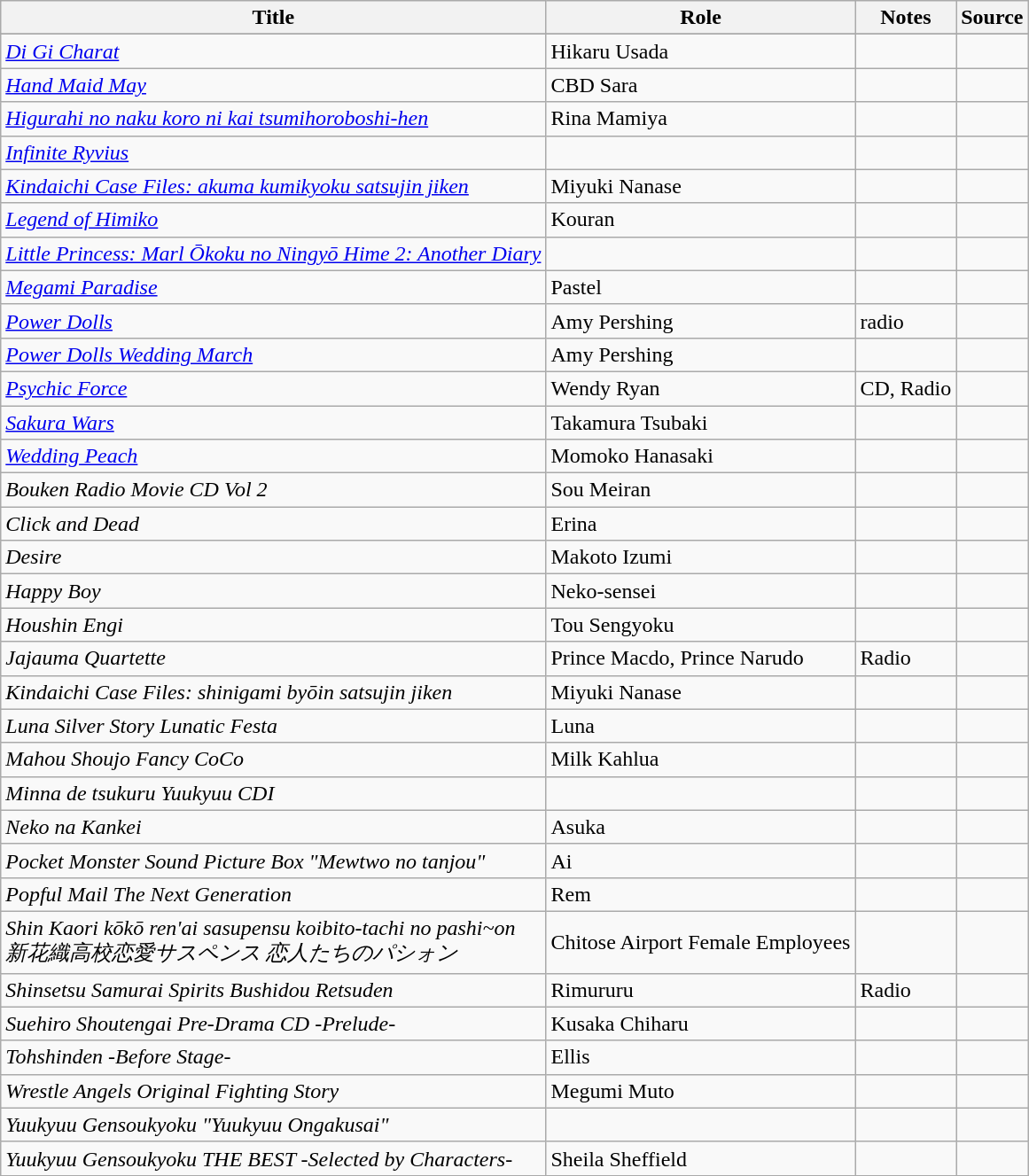<table class="wikitable sortable plainrowheaders">
<tr>
<th>Title</th>
<th>Role</th>
<th class="unsortable">Notes</th>
<th class="unsortable">Source</th>
</tr>
<tr>
</tr>
<tr>
<td><em><a href='#'>Di Gi Charat</a></em></td>
<td>Hikaru Usada</td>
<td></td>
<td></td>
</tr>
<tr>
<td><em><a href='#'>Hand Maid May</a></em></td>
<td>CBD Sara</td>
<td></td>
<td></td>
</tr>
<tr>
<td><em><a href='#'>Higurahi no naku koro ni kai tsumihoroboshi-hen</a></em></td>
<td>Rina Mamiya</td>
<td></td>
<td></td>
</tr>
<tr>
<td><em><a href='#'>Infinite Ryvius</a></em></td>
<td></td>
<td></td>
<td></td>
</tr>
<tr>
<td><em><a href='#'>Kindaichi Case Files: akuma kumikyoku satsujin jiken</a></em></td>
<td>Miyuki Nanase</td>
<td></td>
<td></td>
</tr>
<tr>
<td><em><a href='#'>Legend of Himiko</a></em></td>
<td>Kouran</td>
<td></td>
<td></td>
</tr>
<tr>
<td><em><a href='#'>Little Princess: Marl Ōkoku no Ningyō Hime 2: Another Diary</a></em></td>
<td></td>
<td></td>
<td></td>
</tr>
<tr>
<td><em><a href='#'>Megami Paradise</a></em></td>
<td>Pastel</td>
<td></td>
<td></td>
</tr>
<tr>
<td><em><a href='#'>Power Dolls</a></em></td>
<td>Amy Pershing</td>
<td>radio</td>
<td></td>
</tr>
<tr>
<td><em><a href='#'>Power Dolls Wedding March</a></em></td>
<td>Amy Pershing</td>
<td></td>
<td></td>
</tr>
<tr>
<td><em><a href='#'>Psychic Force</a></em></td>
<td>Wendy Ryan</td>
<td>CD, Radio</td>
<td></td>
</tr>
<tr>
<td><em><a href='#'>Sakura Wars</a></em></td>
<td>Takamura Tsubaki</td>
<td></td>
<td></td>
</tr>
<tr>
<td><em><a href='#'>Wedding Peach</a></em></td>
<td>Momoko Hanasaki</td>
<td></td>
<td></td>
</tr>
<tr>
<td><em>Bouken Radio Movie CD Vol 2</em></td>
<td>Sou Meiran</td>
<td></td>
<td></td>
</tr>
<tr>
<td><em>Click and Dead</em></td>
<td>Erina</td>
<td></td>
<td></td>
</tr>
<tr>
<td><em>Desire</em></td>
<td>Makoto Izumi</td>
<td></td>
<td></td>
</tr>
<tr>
<td><em>Happy Boy</em></td>
<td>Neko-sensei</td>
<td></td>
<td></td>
</tr>
<tr>
<td><em>Houshin Engi</em></td>
<td>Tou Sengyoku</td>
<td></td>
<td></td>
</tr>
<tr>
<td><em>Jajauma Quartette</em></td>
<td>Prince Macdo, Prince Narudo</td>
<td>Radio</td>
<td></td>
</tr>
<tr>
<td><em>Kindaichi Case Files:  shinigami byōin satsujin jiken</em></td>
<td>Miyuki Nanase</td>
<td></td>
<td></td>
</tr>
<tr>
<td><em>Luna Silver Story Lunatic Festa</em></td>
<td>Luna</td>
<td></td>
<td></td>
</tr>
<tr>
<td><em>Mahou Shoujo Fancy CoCo</em></td>
<td>Milk Kahlua</td>
<td></td>
<td></td>
</tr>
<tr>
<td><em>Minna de tsukuru Yuukyuu CDI</em></td>
<td></td>
<td></td>
<td></td>
</tr>
<tr>
<td><em>Neko na Kankei</em></td>
<td>Asuka</td>
<td></td>
<td></td>
</tr>
<tr>
<td><em>Pocket Monster Sound Picture Box "Mewtwo no tanjou"</em></td>
<td>Ai</td>
<td></td>
<td></td>
</tr>
<tr>
<td><em>Popful Mail The Next Generation</em></td>
<td>Rem</td>
<td></td>
<td></td>
</tr>
<tr>
<td><em>Shin Kaori kōkō ren'ai sasupensu koibito-tachi no pashi~on<br>新花織高校恋愛サスペンス 恋人たちのパシォン</em></td>
<td>Chitose Airport Female Employees</td>
<td></td>
<td></td>
</tr>
<tr>
<td><em>Shinsetsu Samurai Spirits Bushidou Retsuden</em></td>
<td>Rimururu</td>
<td>Radio</td>
<td></td>
</tr>
<tr>
<td><em>Suehiro Shoutengai Pre-Drama CD -Prelude-</em></td>
<td>Kusaka Chiharu</td>
<td></td>
<td></td>
</tr>
<tr>
<td><em>Tohshinden -Before Stage-</em></td>
<td>Ellis</td>
<td></td>
<td></td>
</tr>
<tr>
<td><em>Wrestle Angels Original Fighting Story</em></td>
<td>Megumi Muto</td>
<td></td>
<td></td>
</tr>
<tr>
<td><em>Yuukyuu Gensoukyoku "Yuukyuu Ongakusai"</em></td>
<td></td>
<td></td>
<td></td>
</tr>
<tr>
<td><em>Yuukyuu Gensoukyoku THE BEST -Selected by Characters-</em></td>
<td>Sheila Sheffield</td>
<td></td>
<td></td>
</tr>
<tr>
</tr>
</table>
